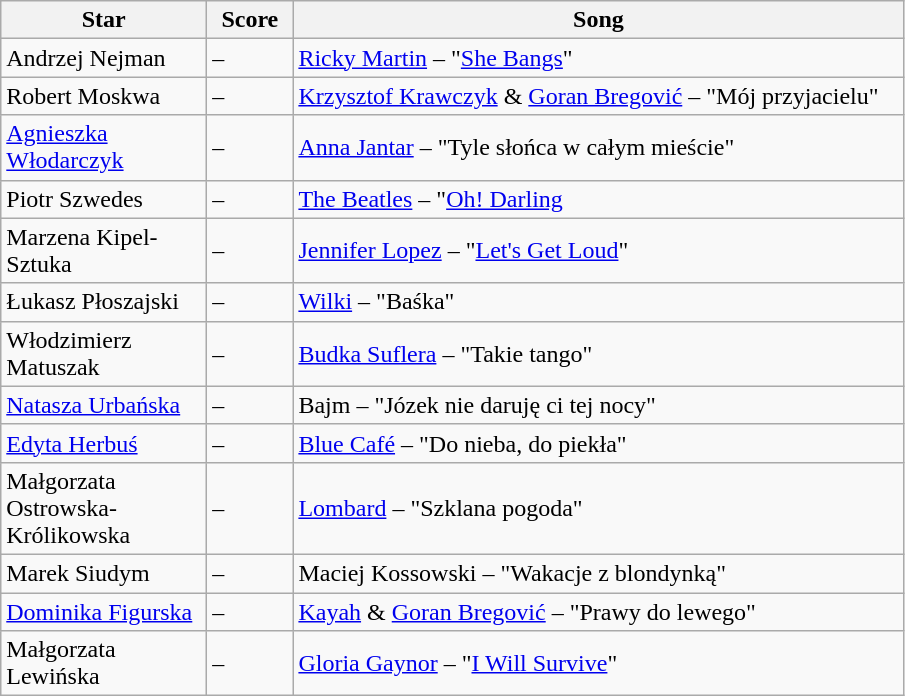<table class="wikitable">
<tr>
<th style="width:130px;">Star</th>
<th style="width:50px;">Score</th>
<th style="width:400px;">Song</th>
</tr>
<tr>
<td>Andrzej Nejman</td>
<td>–</td>
<td><a href='#'>Ricky Martin</a> – "<a href='#'>She Bangs</a>"</td>
</tr>
<tr>
<td>Robert Moskwa</td>
<td>–</td>
<td><a href='#'>Krzysztof Krawczyk</a> & <a href='#'>Goran Bregović</a> – "Mój przyjacielu"</td>
</tr>
<tr>
<td><a href='#'>Agnieszka Włodarczyk</a></td>
<td>–</td>
<td><a href='#'>Anna Jantar</a> – "Tyle słońca w całym mieście"</td>
</tr>
<tr>
<td>Piotr Szwedes</td>
<td>–</td>
<td><a href='#'>The Beatles</a> – "<a href='#'>Oh! Darling</a></td>
</tr>
<tr>
<td>Marzena Kipel-Sztuka</td>
<td>–</td>
<td><a href='#'>Jennifer Lopez</a> – "<a href='#'>Let's Get Loud</a>"</td>
</tr>
<tr>
<td>Łukasz Płoszajski</td>
<td>–</td>
<td><a href='#'>Wilki</a> – "Baśka"</td>
</tr>
<tr>
<td>Włodzimierz Matuszak</td>
<td>–</td>
<td><a href='#'>Budka Suflera</a> – "Takie tango"</td>
</tr>
<tr>
<td><a href='#'>Natasza Urbańska</a></td>
<td>–</td>
<td>Bajm – "Józek nie daruję ci tej nocy"</td>
</tr>
<tr>
<td><a href='#'>Edyta Herbuś</a></td>
<td>–</td>
<td><a href='#'>Blue Café</a> – "Do nieba, do piekła"</td>
</tr>
<tr>
<td>Małgorzata Ostrowska-Królikowska</td>
<td>–</td>
<td><a href='#'>Lombard</a> – "Szklana pogoda"</td>
</tr>
<tr>
<td>Marek Siudym</td>
<td>–</td>
<td>Maciej Kossowski – "Wakacje z blondynką"</td>
</tr>
<tr>
<td><a href='#'>Dominika Figurska</a></td>
<td>–</td>
<td><a href='#'>Kayah</a> & <a href='#'>Goran Bregović</a> – "Prawy do lewego"</td>
</tr>
<tr>
<td>Małgorzata Lewińska</td>
<td>–</td>
<td><a href='#'>Gloria Gaynor</a> – "<a href='#'>I Will Survive</a>"</td>
</tr>
</table>
